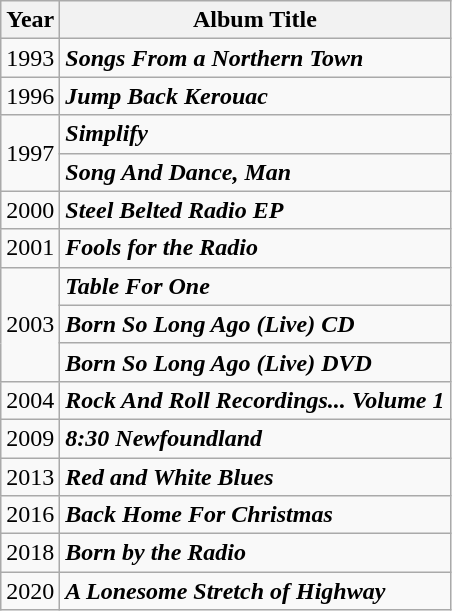<table class="wikitable sortable">
<tr>
<th>Year</th>
<th>Album Title</th>
</tr>
<tr>
<td>1993</td>
<td><strong><em>Songs From a Northern Town</em></strong></td>
</tr>
<tr>
<td>1996</td>
<td><strong><em>Jump Back Kerouac</em></strong></td>
</tr>
<tr>
<td rowspan="2">1997</td>
<td><strong><em>Simplify</em></strong></td>
</tr>
<tr>
<td><strong><em>Song And Dance, Man</em></strong></td>
</tr>
<tr>
<td>2000</td>
<td><strong><em>Steel Belted Radio EP</em></strong></td>
</tr>
<tr>
<td>2001</td>
<td><strong><em>Fools for the Radio</em></strong></td>
</tr>
<tr>
<td rowspan="3">2003</td>
<td><strong><em>Table For One</em></strong></td>
</tr>
<tr>
<td><strong><em>Born So Long Ago (Live) CD</em></strong></td>
</tr>
<tr>
<td><strong><em>Born So Long Ago (Live) DVD</em></strong></td>
</tr>
<tr>
<td>2004</td>
<td><strong><em>Rock And Roll Recordings... Volume 1</em></strong></td>
</tr>
<tr>
<td>2009</td>
<td><strong><em>8:30 Newfoundland</em></strong></td>
</tr>
<tr>
<td>2013</td>
<td><strong><em>Red and White Blues</em></strong></td>
</tr>
<tr>
<td>2016</td>
<td><strong><em>Back Home For Christmas</em></strong></td>
</tr>
<tr>
<td>2018</td>
<td><strong><em>Born by the Radio</em></strong></td>
</tr>
<tr>
<td>2020</td>
<td><strong><em>A Lonesome Stretch of Highway</em></strong></td>
</tr>
</table>
